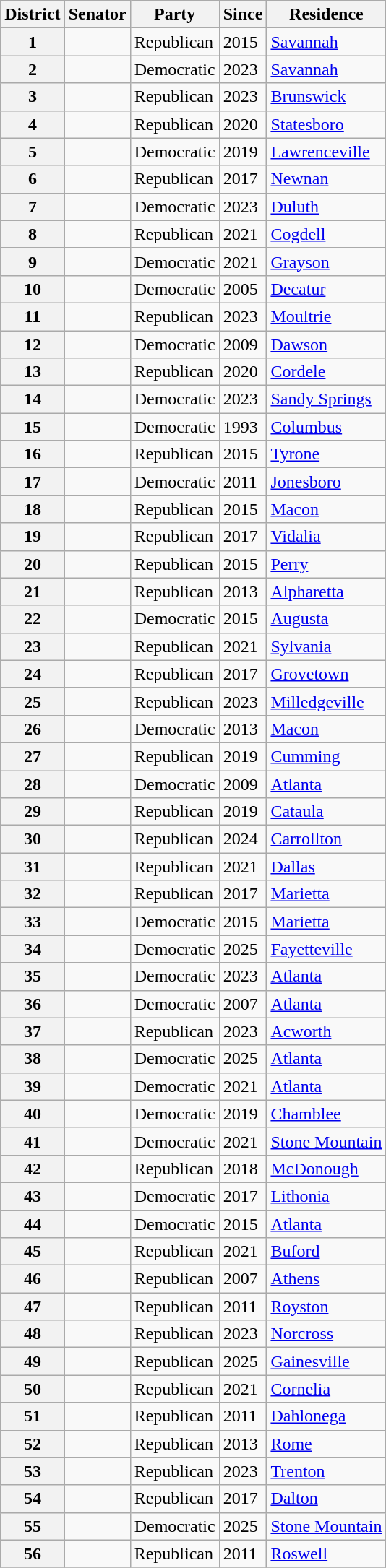<table class= "sortable wikitable">
<tr>
<th>District</th>
<th>Senator</th>
<th>Party</th>
<th>Since</th>
<th>Residence</th>
</tr>
<tr>
<th>1</th>
<td></td>
<td>Republican</td>
<td>2015</td>
<td><a href='#'>Savannah</a></td>
</tr>
<tr>
<th>2</th>
<td></td>
<td>Democratic</td>
<td>2023</td>
<td><a href='#'>Savannah</a></td>
</tr>
<tr>
<th>3</th>
<td></td>
<td>Republican</td>
<td>2023</td>
<td><a href='#'>Brunswick</a></td>
</tr>
<tr>
<th>4</th>
<td></td>
<td>Republican</td>
<td>2020</td>
<td><a href='#'>Statesboro</a></td>
</tr>
<tr>
<th>5</th>
<td></td>
<td>Democratic</td>
<td>2019</td>
<td><a href='#'>Lawrenceville</a></td>
</tr>
<tr>
<th>6</th>
<td></td>
<td>Republican</td>
<td>2017</td>
<td><a href='#'>Newnan</a></td>
</tr>
<tr>
<th>7</th>
<td></td>
<td>Democratic</td>
<td>2023</td>
<td><a href='#'>Duluth</a></td>
</tr>
<tr>
<th>8</th>
<td></td>
<td>Republican</td>
<td>2021</td>
<td><a href='#'>Cogdell</a></td>
</tr>
<tr>
<th>9</th>
<td></td>
<td>Democratic</td>
<td>2021</td>
<td><a href='#'>Grayson</a></td>
</tr>
<tr>
<th>10</th>
<td></td>
<td>Democratic</td>
<td>2005</td>
<td><a href='#'>Decatur</a></td>
</tr>
<tr>
<th>11</th>
<td></td>
<td>Republican</td>
<td>2023</td>
<td><a href='#'>Moultrie</a></td>
</tr>
<tr>
<th>12</th>
<td></td>
<td>Democratic</td>
<td>2009</td>
<td><a href='#'>Dawson</a></td>
</tr>
<tr>
<th>13</th>
<td></td>
<td>Republican</td>
<td>2020</td>
<td><a href='#'>Cordele</a></td>
</tr>
<tr>
<th>14</th>
<td></td>
<td>Democratic</td>
<td>2023</td>
<td><a href='#'>Sandy Springs</a></td>
</tr>
<tr>
<th>15</th>
<td></td>
<td>Democratic</td>
<td>1993</td>
<td><a href='#'>Columbus</a></td>
</tr>
<tr>
<th>16</th>
<td></td>
<td>Republican</td>
<td>2015</td>
<td><a href='#'>Tyrone</a></td>
</tr>
<tr>
<th>17</th>
<td></td>
<td>Democratic</td>
<td>2011</td>
<td><a href='#'>Jonesboro</a></td>
</tr>
<tr>
<th>18</th>
<td></td>
<td>Republican</td>
<td>2015</td>
<td><a href='#'>Macon</a></td>
</tr>
<tr>
<th>19</th>
<td></td>
<td>Republican</td>
<td>2017</td>
<td><a href='#'>Vidalia</a></td>
</tr>
<tr>
<th>20</th>
<td></td>
<td>Republican</td>
<td>2015</td>
<td><a href='#'>Perry</a></td>
</tr>
<tr>
<th>21</th>
<td></td>
<td>Republican</td>
<td>2013</td>
<td><a href='#'>Alpharetta</a></td>
</tr>
<tr>
<th>22</th>
<td></td>
<td>Democratic</td>
<td>2015</td>
<td><a href='#'>Augusta</a></td>
</tr>
<tr>
<th>23</th>
<td></td>
<td>Republican</td>
<td>2021</td>
<td><a href='#'>Sylvania</a></td>
</tr>
<tr>
<th>24</th>
<td></td>
<td>Republican</td>
<td>2017</td>
<td><a href='#'>Grovetown</a></td>
</tr>
<tr>
<th>25</th>
<td></td>
<td>Republican</td>
<td>2023</td>
<td><a href='#'>Milledgeville</a></td>
</tr>
<tr>
<th>26</th>
<td></td>
<td>Democratic</td>
<td>2013</td>
<td><a href='#'>Macon</a></td>
</tr>
<tr>
<th>27</th>
<td></td>
<td>Republican</td>
<td>2019</td>
<td><a href='#'>Cumming</a></td>
</tr>
<tr>
<th>28</th>
<td></td>
<td>Democratic</td>
<td>2009</td>
<td><a href='#'>Atlanta</a></td>
</tr>
<tr>
<th>29</th>
<td></td>
<td>Republican</td>
<td>2019</td>
<td><a href='#'>Cataula</a></td>
</tr>
<tr>
<th>30</th>
<td></td>
<td>Republican</td>
<td>2024</td>
<td><a href='#'>Carrollton</a></td>
</tr>
<tr>
<th>31</th>
<td></td>
<td>Republican</td>
<td>2021</td>
<td><a href='#'>Dallas</a></td>
</tr>
<tr>
<th>32</th>
<td></td>
<td>Republican</td>
<td>2017</td>
<td><a href='#'>Marietta</a></td>
</tr>
<tr>
<th>33</th>
<td></td>
<td>Democratic</td>
<td>2015</td>
<td><a href='#'>Marietta</a></td>
</tr>
<tr>
<th>34</th>
<td></td>
<td>Democratic</td>
<td>2025</td>
<td><a href='#'>Fayetteville</a></td>
</tr>
<tr>
<th>35</th>
<td></td>
<td>Democratic</td>
<td>2023</td>
<td><a href='#'>Atlanta</a></td>
</tr>
<tr>
<th>36</th>
<td></td>
<td>Democratic</td>
<td>2007</td>
<td><a href='#'>Atlanta</a></td>
</tr>
<tr>
<th>37</th>
<td></td>
<td>Republican</td>
<td>2023</td>
<td><a href='#'>Acworth</a></td>
</tr>
<tr>
<th>38</th>
<td></td>
<td>Democratic</td>
<td>2025</td>
<td><a href='#'>Atlanta</a></td>
</tr>
<tr>
<th>39</th>
<td></td>
<td>Democratic</td>
<td>2021</td>
<td><a href='#'>Atlanta</a></td>
</tr>
<tr>
<th>40</th>
<td></td>
<td>Democratic</td>
<td>2019</td>
<td><a href='#'>Chamblee</a></td>
</tr>
<tr>
<th>41</th>
<td></td>
<td>Democratic</td>
<td>2021</td>
<td><a href='#'>Stone Mountain</a></td>
</tr>
<tr>
<th>42</th>
<td></td>
<td>Republican</td>
<td>2018</td>
<td><a href='#'>McDonough</a></td>
</tr>
<tr>
<th>43</th>
<td></td>
<td>Democratic</td>
<td>2017</td>
<td><a href='#'>Lithonia</a></td>
</tr>
<tr>
<th>44</th>
<td></td>
<td>Democratic</td>
<td>2015</td>
<td><a href='#'>Atlanta</a></td>
</tr>
<tr>
<th>45</th>
<td></td>
<td>Republican</td>
<td>2021</td>
<td><a href='#'>Buford</a></td>
</tr>
<tr>
<th>46</th>
<td></td>
<td>Republican</td>
<td>2007</td>
<td><a href='#'>Athens</a></td>
</tr>
<tr>
<th>47</th>
<td></td>
<td>Republican</td>
<td>2011</td>
<td><a href='#'>Royston</a></td>
</tr>
<tr>
<th>48</th>
<td></td>
<td>Republican</td>
<td>2023</td>
<td><a href='#'>Norcross</a></td>
</tr>
<tr>
<th>49</th>
<td></td>
<td>Republican</td>
<td>2025</td>
<td><a href='#'>Gainesville</a></td>
</tr>
<tr>
<th>50</th>
<td></td>
<td>Republican</td>
<td>2021</td>
<td><a href='#'>Cornelia</a></td>
</tr>
<tr>
<th>51</th>
<td></td>
<td>Republican</td>
<td>2011</td>
<td><a href='#'>Dahlonega</a></td>
</tr>
<tr>
<th>52</th>
<td></td>
<td>Republican</td>
<td>2013</td>
<td><a href='#'>Rome</a></td>
</tr>
<tr>
<th>53</th>
<td></td>
<td>Republican</td>
<td>2023</td>
<td><a href='#'>Trenton</a></td>
</tr>
<tr>
<th>54</th>
<td></td>
<td>Republican</td>
<td>2017</td>
<td><a href='#'>Dalton</a></td>
</tr>
<tr>
<th>55</th>
<td></td>
<td>Democratic</td>
<td>2025</td>
<td><a href='#'>Stone Mountain</a></td>
</tr>
<tr>
<th>56</th>
<td></td>
<td>Republican</td>
<td>2011</td>
<td><a href='#'>Roswell</a></td>
</tr>
<tr>
</tr>
</table>
